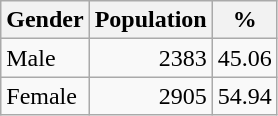<table class="wikitable" style="text-align:right">
<tr>
<th>Gender</th>
<th>Population</th>
<th>%</th>
</tr>
<tr>
<td style="text-align:left">Male</td>
<td>2383</td>
<td>45.06</td>
</tr>
<tr>
<td style="text-align:left">Female</td>
<td>2905</td>
<td>54.94</td>
</tr>
</table>
